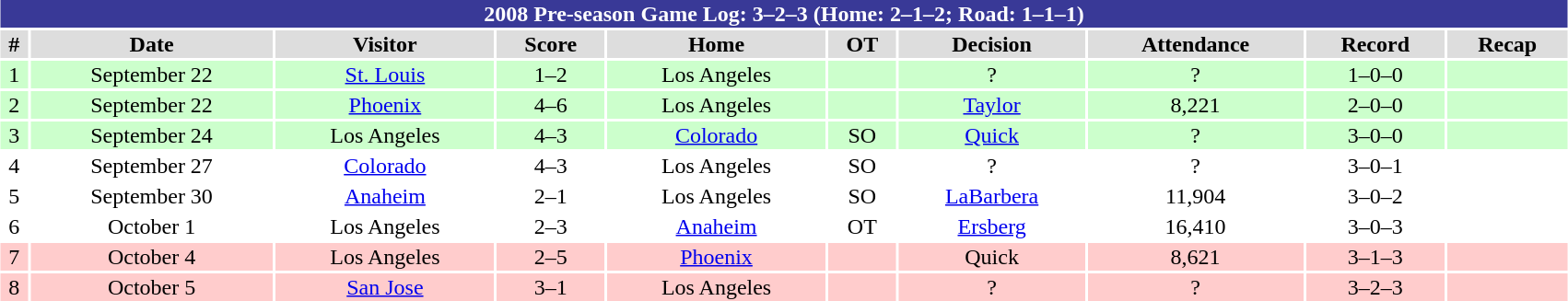<table class="toccolours collapsible collapsed"  style="width:90%; clear:both; margin:1.5em auto; text-align:center;">
<tr>
<th colspan=11 style="background:#393997; color:white;">2008 Pre-season Game Log: 3–2–3 (Home: 2–1–2; Road: 1–1–1)</th>
</tr>
<tr style="text-align:center; background:#ddd;">
<td><strong>#</strong></td>
<td><strong>Date</strong></td>
<td><strong>Visitor</strong></td>
<td><strong>Score</strong></td>
<td><strong>Home</strong></td>
<td><strong>OT</strong></td>
<td><strong>Decision</strong></td>
<td><strong>Attendance</strong></td>
<td><strong>Record</strong></td>
<td><strong>Recap</strong></td>
</tr>
<tr style="text-align:center; background:#cfc;">
<td>1</td>
<td>September 22</td>
<td><a href='#'>St. Louis</a></td>
<td>1–2</td>
<td>Los Angeles</td>
<td></td>
<td>?</td>
<td>?</td>
<td>1–0–0</td>
<td></td>
</tr>
<tr style="text-align:center; background:#cfc;">
<td>2</td>
<td>September 22</td>
<td><a href='#'>Phoenix</a></td>
<td>4–6</td>
<td>Los Angeles</td>
<td></td>
<td><a href='#'>Taylor</a></td>
<td>8,221</td>
<td>2–0–0</td>
<td></td>
</tr>
<tr style="text-align:center; background:#cfc;">
<td>3</td>
<td>September 24</td>
<td>Los Angeles</td>
<td>4–3</td>
<td><a href='#'>Colorado</a></td>
<td>SO</td>
<td><a href='#'>Quick</a></td>
<td>?</td>
<td>3–0–0</td>
<td></td>
</tr>
<tr style="text-align:center; background:#fff;">
<td>4</td>
<td>September 27</td>
<td><a href='#'>Colorado</a></td>
<td>4–3</td>
<td>Los Angeles</td>
<td>SO</td>
<td>?</td>
<td>?</td>
<td>3–0–1</td>
<td></td>
</tr>
<tr style="text-align:center; background:#fff;">
<td>5</td>
<td>September 30</td>
<td><a href='#'>Anaheim</a></td>
<td>2–1</td>
<td>Los Angeles</td>
<td>SO</td>
<td><a href='#'>LaBarbera</a></td>
<td>11,904</td>
<td>3–0–2</td>
<td></td>
</tr>
<tr style="text-align:center; background:#fff;">
<td>6</td>
<td>October 1</td>
<td>Los Angeles</td>
<td>2–3</td>
<td><a href='#'>Anaheim</a></td>
<td>OT</td>
<td><a href='#'>Ersberg</a></td>
<td>16,410</td>
<td>3–0–3</td>
<td></td>
</tr>
<tr style="text-align:center; background:#fcc;">
<td>7</td>
<td>October 4</td>
<td>Los Angeles</td>
<td>2–5</td>
<td><a href='#'>Phoenix</a></td>
<td></td>
<td>Quick</td>
<td>8,621</td>
<td>3–1–3</td>
<td></td>
</tr>
<tr style="text-align:center; background:#fcc;">
<td>8</td>
<td>October 5</td>
<td><a href='#'>San Jose</a></td>
<td>3–1</td>
<td>Los Angeles</td>
<td></td>
<td>?</td>
<td>?</td>
<td>3–2–3</td>
<td></td>
</tr>
</table>
